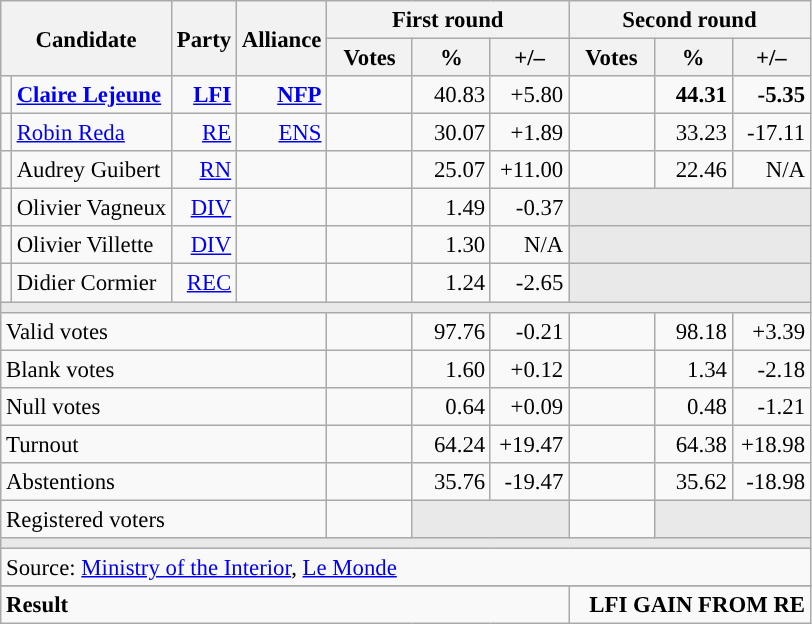<table class="wikitable" style="text-align:right;font-size:95%;">
<tr>
<th rowspan="2" colspan="2">Candidate</th>
<th rowspan="2">Party</th>
<th rowspan="2">Alliance</th>
<th colspan="3">First round</th>
<th colspan="3">Second round</th>
</tr>
<tr>
<th style="width:50px;">Votes</th>
<th style="width:45px;">%</th>
<th style="width:45px;">+/–</th>
<th style="width:50px;">Votes</th>
<th style="width:45px;">%</th>
<th style="width:45px;">+/–</th>
</tr>
<tr>
<td style="color:inherit;background:"></td>
<td style="text-align:left;"><strong><a href='#'>Claire Lejeune</a></strong></td>
<td><a href='#'><strong>LFI</strong></a></td>
<td><a href='#'><strong>NFP</strong></a></td>
<td></td>
<td>40.83</td>
<td>+5.80</td>
<td><strong></strong></td>
<td><strong>44.31</strong></td>
<td><strong>-5.35</strong></td>
</tr>
<tr>
<td style="color:inherit;background:"></td>
<td style="text-align:left;"><a href='#'>Robin Reda</a></td>
<td><a href='#'>RE</a></td>
<td><a href='#'>ENS</a></td>
<td></td>
<td>30.07</td>
<td>+1.89</td>
<td></td>
<td>33.23</td>
<td>-17.11</td>
</tr>
<tr>
<td style="color:inherit;background:"></td>
<td style="text-align:left;">Audrey Guibert</td>
<td><a href='#'>RN</a></td>
<td></td>
<td></td>
<td>25.07</td>
<td>+11.00</td>
<td></td>
<td>22.46</td>
<td>N/A</td>
</tr>
<tr>
<td style="color:inherit;background:"></td>
<td style="text-align:left;">Olivier Vagneux</td>
<td><a href='#'>DIV</a></td>
<td></td>
<td></td>
<td>1.49</td>
<td>-0.37</td>
<td colspan="3" style="background:#E9E9E9;"></td>
</tr>
<tr>
<td style="color:inherit;background:"></td>
<td style="text-align:left;">Olivier Villette</td>
<td><a href='#'>DIV</a></td>
<td></td>
<td></td>
<td>1.30</td>
<td>N/A</td>
<td colspan="3" style="background:#E9E9E9;"></td>
</tr>
<tr>
<td style="color:inherit;background:"></td>
<td style="text-align:left;">Didier Cormier</td>
<td><a href='#'>REC</a></td>
<td></td>
<td></td>
<td>1.24</td>
<td>-2.65</td>
<td colspan="3" style="background:#E9E9E9;"></td>
</tr>
<tr>
<td colspan="10" style="background:#E9E9E9;"></td>
</tr>
<tr>
<td colspan="4" style="text-align:left;">Valid votes</td>
<td></td>
<td>97.76</td>
<td>-0.21</td>
<td></td>
<td>98.18</td>
<td>+3.39</td>
</tr>
<tr>
<td colspan="4" style="text-align:left;">Blank votes</td>
<td></td>
<td>1.60</td>
<td>+0.12</td>
<td></td>
<td>1.34</td>
<td>-2.18</td>
</tr>
<tr>
<td colspan="4" style="text-align:left;">Null votes</td>
<td></td>
<td>0.64</td>
<td>+0.09</td>
<td></td>
<td>0.48</td>
<td>-1.21</td>
</tr>
<tr>
<td colspan="4" style="text-align:left;">Turnout</td>
<td></td>
<td>64.24</td>
<td>+19.47</td>
<td></td>
<td>64.38</td>
<td>+18.98</td>
</tr>
<tr>
<td colspan="4" style="text-align:left;">Abstentions</td>
<td></td>
<td>35.76</td>
<td>-19.47</td>
<td></td>
<td>35.62</td>
<td>-18.98</td>
</tr>
<tr>
<td colspan="4" style="text-align:left;">Registered voters</td>
<td></td>
<td colspan="2" style="background:#E9E9E9;"></td>
<td></td>
<td colspan="2" style="background:#E9E9E9;"></td>
</tr>
<tr>
<td colspan="10" style="background:#E9E9E9;"></td>
</tr>
<tr>
<td colspan="10" style="text-align:left;">Source: <a href='#'>Ministry of the Interior</a>, <a href='#'>Le Monde</a></td>
</tr>
<tr>
</tr>
<tr style="font-weight:bold">
<td colspan="7" style="text-align:left;">Result</td>
<td colspan="7" style="background-color:">LFI GAIN FROM RE</td>
</tr>
</table>
